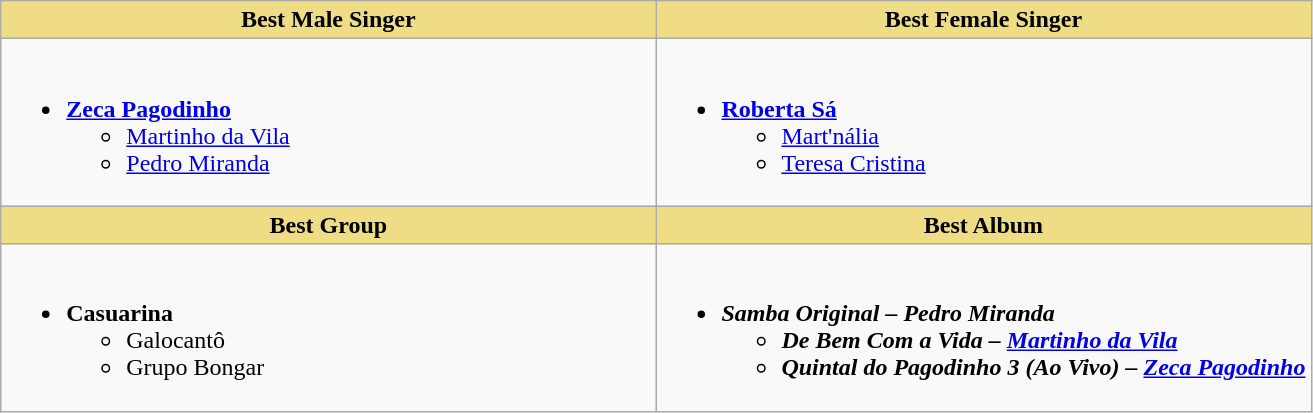<table class="wikitable" style="width=">
<tr>
<th style="background:#EEDD85; width:50%">Best Male Singer</th>
<th style="background:#EEDD85; width:50%">Best Female Singer</th>
</tr>
<tr>
<td style="vertical-align:top"><br><ul><li><strong><a href='#'>Zeca Pagodinho</a></strong><ul><li><a href='#'>Martinho da Vila</a></li><li><a href='#'>Pedro Miranda</a></li></ul></li></ul></td>
<td style="vertical-align:top"><br><ul><li><strong><a href='#'>Roberta Sá</a></strong><ul><li><a href='#'>Mart'nália</a></li><li><a href='#'>Teresa Cristina</a></li></ul></li></ul></td>
</tr>
<tr>
<th style="background:#EEDD85; width:50%">Best Group</th>
<th style="background:#EEDD85; width:50%">Best Album</th>
</tr>
<tr>
<td style="vertical-align:top"><br><ul><li><strong>Casuarina</strong><ul><li>Galocantô</li><li>Grupo Bongar</li></ul></li></ul></td>
<td style="vertical-align:top"><br><ul><li><strong><em>Samba Original<em> – Pedro Miranda<strong><ul><li></em>De Bem Com a Vida<em> – <a href='#'>Martinho da Vila</a></li><li></em>Quintal do Pagodinho 3 (Ao Vivo)<em> – <a href='#'>Zeca Pagodinho</a></li></ul></li></ul></td>
</tr>
</table>
